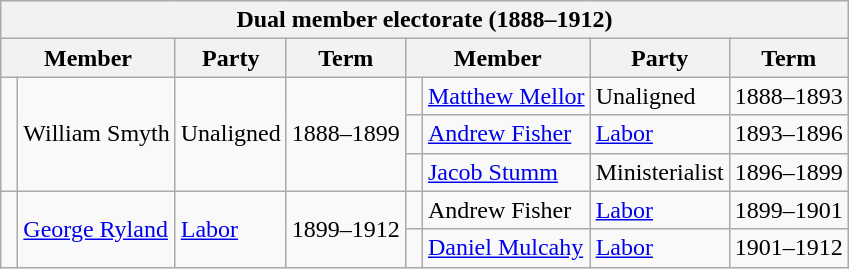<table class="wikitable">
<tr>
<th colspan="8">Dual member electorate (1888–1912)</th>
</tr>
<tr>
<th colspan="2">Member</th>
<th>Party</th>
<th>Term</th>
<th colspan="2">Member</th>
<th>Party</th>
<th>Term</th>
</tr>
<tr>
<td rowspan="3" > </td>
<td rowspan="3">William Smyth</td>
<td rowspan="3">Unaligned</td>
<td rowspan="3">1888–1899</td>
<td> </td>
<td><a href='#'>Matthew Mellor</a></td>
<td>Unaligned</td>
<td>1888–1893</td>
</tr>
<tr>
<td> </td>
<td><a href='#'>Andrew Fisher</a></td>
<td><a href='#'>Labor</a></td>
<td>1893–1896</td>
</tr>
<tr>
<td> </td>
<td><a href='#'>Jacob Stumm</a></td>
<td>Ministerialist</td>
<td>1896–1899</td>
</tr>
<tr>
<td rowspan="2" > </td>
<td rowspan="2"><a href='#'>George Ryland</a></td>
<td rowspan="2"><a href='#'>Labor</a></td>
<td rowspan="2">1899–1912</td>
<td> </td>
<td>Andrew Fisher</td>
<td><a href='#'>Labor</a></td>
<td>1899–1901</td>
</tr>
<tr>
<td> </td>
<td><a href='#'>Daniel Mulcahy</a></td>
<td><a href='#'>Labor</a></td>
<td>1901–1912</td>
</tr>
</table>
